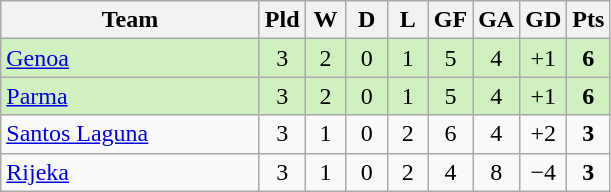<table class=wikitable style="text-align:center">
<tr>
<th width=165>Team</th>
<th width=20>Pld</th>
<th width=20>W</th>
<th width=20>D</th>
<th width=20>L</th>
<th width=20>GF</th>
<th width=20>GA</th>
<th width=20>GD</th>
<th width=20>Pts</th>
</tr>
<tr bgcolor=d0f0c0>
<td style="text-align:left"> <a href='#'>Genoa</a></td>
<td>3</td>
<td>2</td>
<td>0</td>
<td>1</td>
<td>5</td>
<td>4</td>
<td>+1</td>
<td><strong>6</strong></td>
</tr>
<tr bgcolor=d0f0c0>
<td style="text-align:left"> <a href='#'>Parma</a></td>
<td>3</td>
<td>2</td>
<td>0</td>
<td>1</td>
<td>5</td>
<td>4</td>
<td>+1</td>
<td><strong>6</strong></td>
</tr>
<tr>
<td style="text-align:left"> <a href='#'>Santos Laguna</a></td>
<td>3</td>
<td>1</td>
<td>0</td>
<td>2</td>
<td>6</td>
<td>4</td>
<td>+2</td>
<td><strong>3</strong></td>
</tr>
<tr>
<td style="text-align:left"> <a href='#'>Rijeka</a></td>
<td>3</td>
<td>1</td>
<td>0</td>
<td>2</td>
<td>4</td>
<td>8</td>
<td>−4</td>
<td><strong>3</strong></td>
</tr>
</table>
